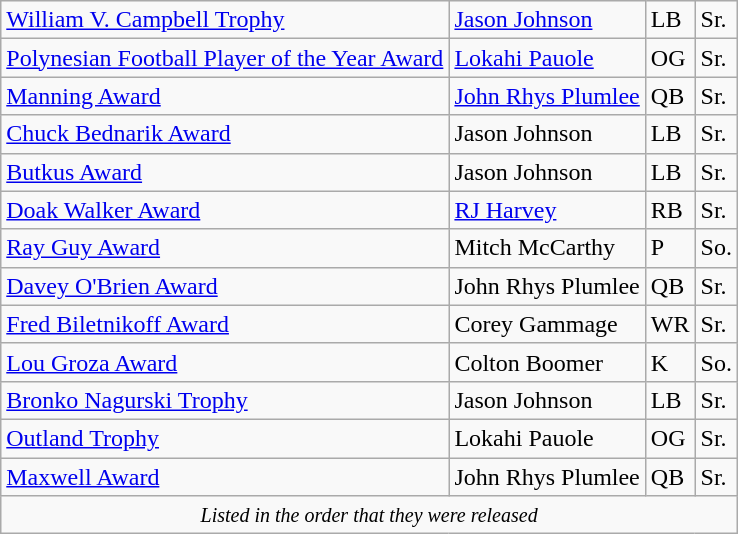<table class="wikitable">
<tr>
<td><a href='#'>William V. Campbell Trophy</a></td>
<td><a href='#'>Jason Johnson</a></td>
<td>LB</td>
<td>Sr.</td>
</tr>
<tr>
<td><a href='#'>Polynesian Football Player of the Year Award</a></td>
<td><a href='#'>Lokahi Pauole</a></td>
<td>OG</td>
<td>Sr.</td>
</tr>
<tr>
<td><a href='#'>Manning Award</a></td>
<td><a href='#'>John Rhys Plumlee</a></td>
<td>QB</td>
<td> Sr.</td>
</tr>
<tr>
<td><a href='#'>Chuck Bednarik Award</a></td>
<td>Jason Johnson</td>
<td>LB</td>
<td>Sr.</td>
</tr>
<tr>
<td><a href='#'>Butkus Award</a></td>
<td>Jason Johnson</td>
<td>LB</td>
<td>Sr.</td>
</tr>
<tr>
<td><a href='#'>Doak Walker Award</a></td>
<td><a href='#'>RJ Harvey</a></td>
<td>RB</td>
<td> Sr.</td>
</tr>
<tr>
<td><a href='#'>Ray Guy Award</a></td>
<td>Mitch McCarthy</td>
<td>P</td>
<td>So.</td>
</tr>
<tr>
<td><a href='#'>Davey O'Brien Award</a></td>
<td>John Rhys Plumlee</td>
<td>QB</td>
<td> Sr.</td>
</tr>
<tr>
<td><a href='#'>Fred Biletnikoff Award</a></td>
<td>Corey Gammage</td>
<td>WR</td>
<td> Sr.</td>
</tr>
<tr>
<td><a href='#'>Lou Groza Award</a></td>
<td>Colton Boomer</td>
<td>K</td>
<td>So.</td>
</tr>
<tr>
<td><a href='#'>Bronko Nagurski Trophy</a></td>
<td>Jason Johnson</td>
<td>LB</td>
<td>Sr.</td>
</tr>
<tr>
<td><a href='#'>Outland Trophy</a></td>
<td>Lokahi Pauole</td>
<td>OG</td>
<td>Sr.</td>
</tr>
<tr>
<td><a href='#'>Maxwell Award</a></td>
<td>John Rhys Plumlee</td>
<td>QB</td>
<td> Sr.</td>
</tr>
<tr>
<td colspan=4 align=center><em><small>Listed in the order that they were released</small></em></td>
</tr>
</table>
